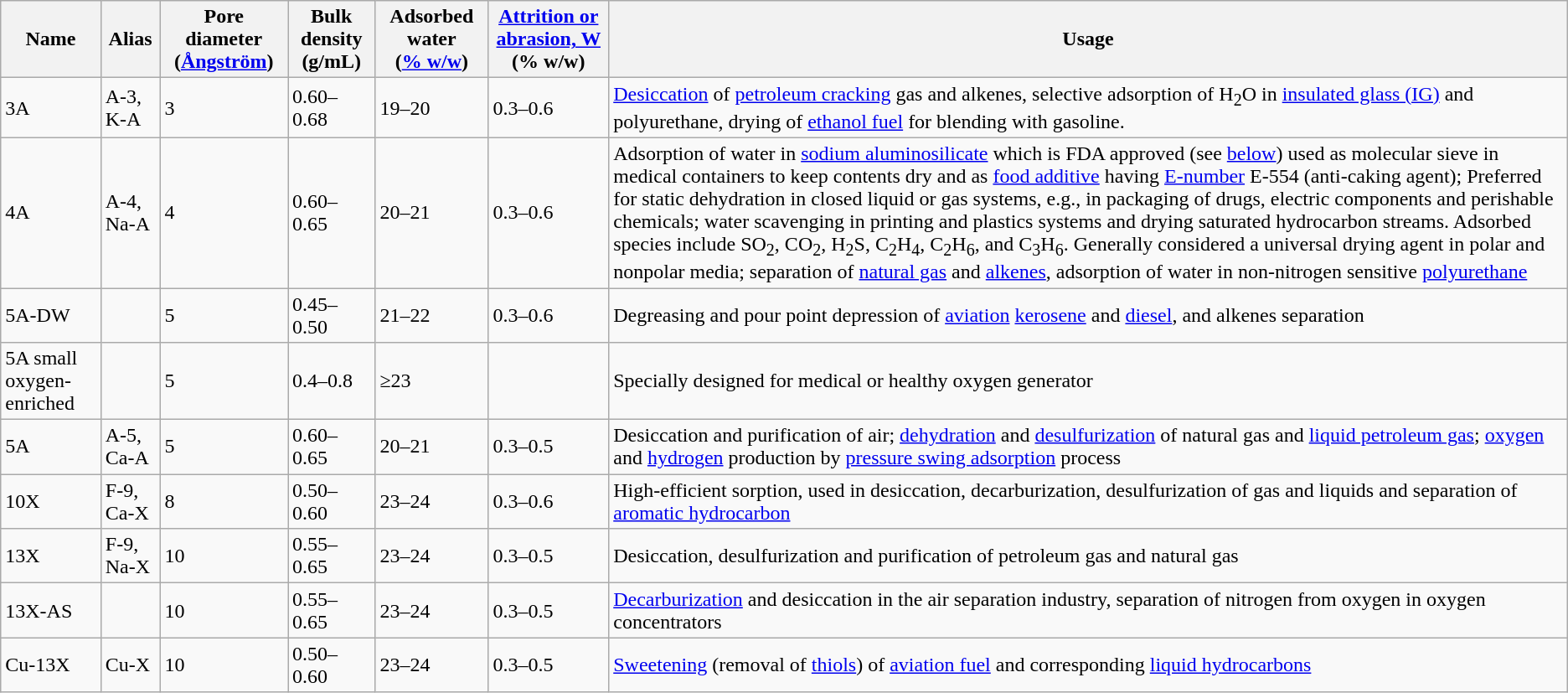<table class="wikitable">
<tr>
<th>Name</th>
<th>Alias</th>
<th>Pore diameter (<a href='#'>Ångström</a>)</th>
<th>Bulk density (g/mL)</th>
<th>Adsorbed water (<a href='#'>% w/w</a>)</th>
<th><a href='#'>Attrition or abrasion, W</a> (% w/w)</th>
<th>Usage</th>
</tr>
<tr>
<td>3A</td>
<td>A-3, K-A</td>
<td>3</td>
<td>0.60–0.68</td>
<td>19–20</td>
<td>0.3–0.6</td>
<td><a href='#'>Desiccation</a> of <a href='#'>petroleum cracking</a> gas and alkenes, selective adsorption of H<sub>2</sub>O in <a href='#'>insulated glass (IG)</a> and polyurethane, drying of <a href='#'>ethanol fuel</a> for blending with gasoline.</td>
</tr>
<tr>
<td>4A</td>
<td>A-4, Na-A</td>
<td>4</td>
<td>0.60–0.65</td>
<td>20–21</td>
<td>0.3–0.6</td>
<td>Adsorption of water in <a href='#'>sodium aluminosilicate</a> which is FDA approved (see <a href='#'>below</a>) used as molecular sieve in medical containers to keep contents dry and as <a href='#'>food additive</a> having <a href='#'>E-number</a> E-554 (anti-caking agent); Preferred for static dehydration in closed liquid or gas systems, e.g., in packaging of drugs, electric components and perishable chemicals; water scavenging in printing and plastics systems and drying saturated hydrocarbon streams. Adsorbed species include SO<sub>2</sub>, CO<sub>2</sub>, H<sub>2</sub>S, C<sub>2</sub>H<sub>4</sub>, C<sub>2</sub>H<sub>6</sub>, and C<sub>3</sub>H<sub>6</sub>. Generally considered a universal drying agent in polar and nonpolar media; separation of <a href='#'>natural gas</a> and <a href='#'>alkenes</a>, adsorption of water in non-nitrogen sensitive <a href='#'>polyurethane</a></td>
</tr>
<tr>
<td>5A-DW</td>
<td></td>
<td>5</td>
<td>0.45–0.50</td>
<td>21–22</td>
<td>0.3–0.6</td>
<td>Degreasing and pour point depression of <a href='#'>aviation</a> <a href='#'>kerosene</a> and <a href='#'>diesel</a>, and alkenes separation</td>
</tr>
<tr>
<td>5A small oxygen-enriched</td>
<td></td>
<td>5</td>
<td>0.4–0.8</td>
<td>≥23</td>
<td></td>
<td>Specially designed for medical or healthy oxygen generator</td>
</tr>
<tr>
<td>5A</td>
<td>A-5, Ca-A</td>
<td>5</td>
<td>0.60–0.65</td>
<td>20–21</td>
<td>0.3–0.5</td>
<td>Desiccation and purification of air; <a href='#'>dehydration</a> and <a href='#'>desulfurization</a> of natural gas and <a href='#'>liquid petroleum gas</a>; <a href='#'>oxygen</a> and <a href='#'>hydrogen</a> production by <a href='#'>pressure swing adsorption</a> process</td>
</tr>
<tr>
<td>10X</td>
<td>F-9, Ca-X</td>
<td>8</td>
<td>0.50–0.60</td>
<td>23–24</td>
<td>0.3–0.6</td>
<td>High-efficient sorption, used in desiccation, decarburization, desulfurization of gas and liquids and separation of <a href='#'>aromatic hydrocarbon</a></td>
</tr>
<tr>
<td>13X</td>
<td>F-9, Na-X</td>
<td>10</td>
<td>0.55–0.65</td>
<td>23–24</td>
<td>0.3–0.5</td>
<td>Desiccation, desulfurization and purification of petroleum gas and natural gas</td>
</tr>
<tr>
<td>13X-AS</td>
<td></td>
<td>10</td>
<td>0.55–0.65</td>
<td>23–24</td>
<td>0.3–0.5</td>
<td><a href='#'>Decarburization</a> and desiccation in the air separation industry, separation of nitrogen from oxygen in oxygen concentrators</td>
</tr>
<tr>
<td>Cu-13X</td>
<td>Cu-X</td>
<td>10</td>
<td>0.50–0.60</td>
<td>23–24</td>
<td>0.3–0.5</td>
<td><a href='#'>Sweetening</a> (removal of <a href='#'>thiols</a>) of <a href='#'>aviation fuel</a> and corresponding <a href='#'>liquid hydrocarbons</a></td>
</tr>
</table>
